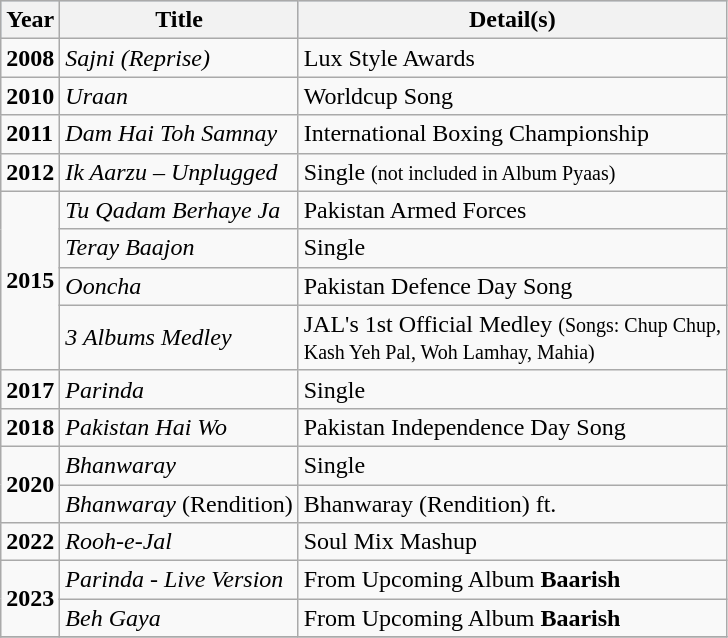<table class="wikitable">
<tr style="background:#b0c4de; text-align:center;">
<th>Year</th>
<th>Title</th>
<th>Detail(s)</th>
</tr>
<tr>
<td><strong>2008</strong></td>
<td><em>Sajni (Reprise)</em></td>
<td>Lux Style Awards</td>
</tr>
<tr>
<td><strong>2010</strong></td>
<td><em>Uraan</em></td>
<td>Worldcup Song</td>
</tr>
<tr>
<td><strong>2011</strong></td>
<td><em>Dam Hai Toh Samnay</em></td>
<td>International Boxing Championship</td>
</tr>
<tr>
<td><strong>2012</strong></td>
<td><em>Ik Aarzu – Unplugged</em></td>
<td>Single <small>(not included in Album Pyaas)</small></td>
</tr>
<tr>
<td rowspan="4"><strong>2015</strong></td>
<td><em>Tu Qadam Berhaye Ja</em></td>
<td>Pakistan Armed Forces</td>
</tr>
<tr>
<td><em>Teray Baajon</em></td>
<td>Single</td>
</tr>
<tr>
<td><em>Ooncha</em></td>
<td>Pakistan Defence Day Song</td>
</tr>
<tr>
<td><em>3 Albums Medley</em></td>
<td>JAL's 1st Official Medley <small>(Songs: Chup Chup,<br> Kash Yeh Pal, Woh Lamhay, Mahia)</small></td>
</tr>
<tr>
<td><strong>2017</strong></td>
<td><em>Parinda</em></td>
<td>Single</td>
</tr>
<tr>
<td><strong>2018</strong></td>
<td><em>Pakistan Hai Wo</em></td>
<td>Pakistan Independence Day Song</td>
</tr>
<tr>
<td rowspan="2"><strong>2020</strong></td>
<td><em>Bhanwaray</em></td>
<td>Single</td>
</tr>
<tr>
<td><em>Bhanwaray</em> (Rendition)</td>
<td>Bhanwaray (Rendition) ft. </td>
</tr>
<tr>
<td><strong>2022</strong></td>
<td><em>Rooh-e-Jal</em></td>
<td>Soul Mix Mashup</td>
</tr>
<tr>
<td rowspan="2"><strong>2023</strong></td>
<td><em>Parinda - Live Version</em></td>
<td>From Upcoming Album <strong>Baarish</strong></td>
</tr>
<tr>
<td><em>Beh Gaya</em></td>
<td>From Upcoming Album <strong>Baarish</strong></td>
</tr>
<tr>
</tr>
</table>
